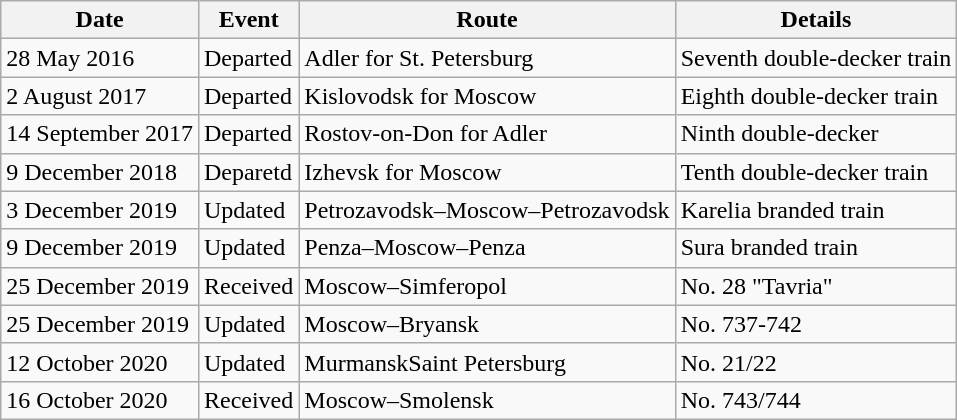<table class="wikitable">
<tr>
<th>Date</th>
<th>Event</th>
<th>Route</th>
<th>Details</th>
</tr>
<tr>
<td>28 May 2016</td>
<td>Departed</td>
<td>Adler for St. Petersburg</td>
<td>Seventh double-decker train</td>
</tr>
<tr>
<td>2 August 2017</td>
<td>Departed</td>
<td>Kislovodsk for Moscow</td>
<td>Eighth double-decker train</td>
</tr>
<tr>
<td>14 September 2017</td>
<td>Departed</td>
<td>Rostov-on-Don for Adler</td>
<td>Ninth double-decker</td>
</tr>
<tr>
<td>9 December 2018</td>
<td>Deparetd</td>
<td>Izhevsk for Moscow</td>
<td>Tenth double-decker train</td>
</tr>
<tr>
<td>3 December 2019</td>
<td>Updated</td>
<td>Petrozavodsk–Moscow–Petrozavodsk</td>
<td>Karelia branded train</td>
</tr>
<tr>
<td>9 December 2019</td>
<td>Updated</td>
<td>Penza–Moscow–Penza</td>
<td>Sura branded train</td>
</tr>
<tr>
<td>25 December 2019</td>
<td>Received</td>
<td>Moscow–Simferopol</td>
<td>No. 28 "Tavria"</td>
</tr>
<tr>
<td>25 December 2019</td>
<td>Updated</td>
<td>Moscow–Bryansk</td>
<td>No. 737-742</td>
</tr>
<tr>
<td>12 October 2020</td>
<td>Updated</td>
<td>MurmanskSaint Petersburg</td>
<td>No. 21/22</td>
</tr>
<tr>
<td>16 October 2020</td>
<td>Received</td>
<td>Moscow–Smolensk</td>
<td>No. 743/744</td>
</tr>
</table>
